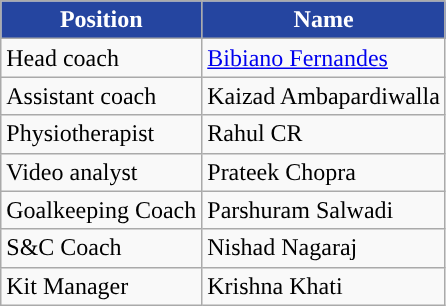<table class="wikitable">
<tr>
<th style="background:#2545A0; color:#FFFFFF; ">Position</th>
<th style="background:#2545A0; color:#FFFFFF; ">Name</th>
</tr>
<tr>
<td>Head coach</td>
<td> <a href='#'>Bibiano Fernandes</a></td>
</tr>
<tr>
<td>Assistant coach</td>
<td> Kaizad Ambapardiwalla</td>
</tr>
<tr>
<td>Physiotherapist</td>
<td> Rahul CR</td>
</tr>
<tr>
<td>Video analyst</td>
<td> Prateek Chopra</td>
</tr>
<tr>
<td>Goalkeeping Coach</td>
<td> Parshuram Salwadi</td>
</tr>
<tr>
<td>S&C Coach</td>
<td> Nishad Nagaraj</td>
</tr>
<tr>
<td>Kit Manager</td>
<td> Krishna Khati</td>
</tr>
</table>
